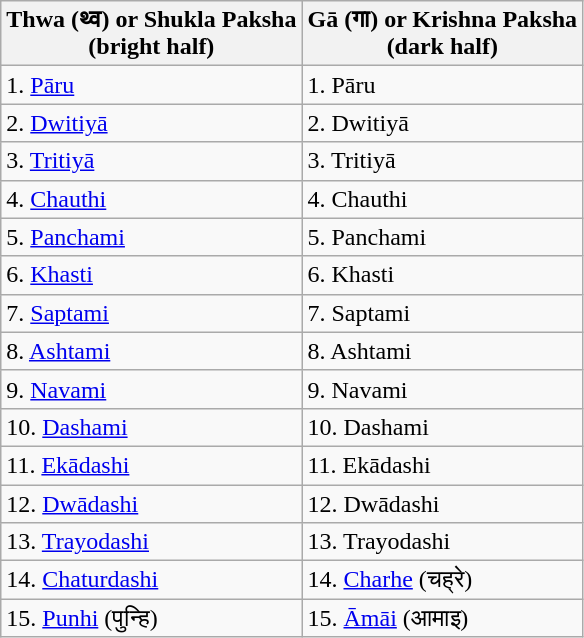<table class="wikitable">
<tr>
<th>Thwa (थ्व) or Shukla Paksha<br>(bright half)</th>
<th>Gā (गा) or Krishna Paksha<br>(dark half)</th>
</tr>
<tr>
<td>1. <a href='#'>Pāru</a></td>
<td>1. Pāru</td>
</tr>
<tr>
<td>2. <a href='#'>Dwitiyā</a></td>
<td>2. Dwitiyā</td>
</tr>
<tr>
<td>3. <a href='#'>Tritiyā</a></td>
<td>3. Tritiyā</td>
</tr>
<tr>
<td>4. <a href='#'>Chauthi</a></td>
<td>4. Chauthi</td>
</tr>
<tr>
<td>5. <a href='#'>Panchami</a></td>
<td>5. Panchami</td>
</tr>
<tr>
<td>6. <a href='#'>Khasti</a></td>
<td>6. Khasti</td>
</tr>
<tr>
<td>7. <a href='#'>Saptami</a></td>
<td>7. Saptami</td>
</tr>
<tr>
<td>8. <a href='#'>Ashtami</a></td>
<td>8. Ashtami</td>
</tr>
<tr>
<td>9. <a href='#'>Navami</a></td>
<td>9. Navami</td>
</tr>
<tr>
<td>10. <a href='#'>Dashami</a></td>
<td>10. Dashami</td>
</tr>
<tr>
<td>11. <a href='#'>Ekādashi</a></td>
<td>11. Ekādashi</td>
</tr>
<tr>
<td>12. <a href='#'>Dwādashi</a></td>
<td>12. Dwādashi</td>
</tr>
<tr>
<td>13. <a href='#'>Trayodashi</a></td>
<td>13. Trayodashi</td>
</tr>
<tr>
<td>14. <a href='#'>Chaturdashi</a></td>
<td>14. <a href='#'>Charhe</a> (चह्रे)</td>
</tr>
<tr>
<td>15. <a href='#'>Punhi</a> (पुन्हि)</td>
<td>15. <a href='#'>Āmāi</a> (आमाइ)</td>
</tr>
</table>
